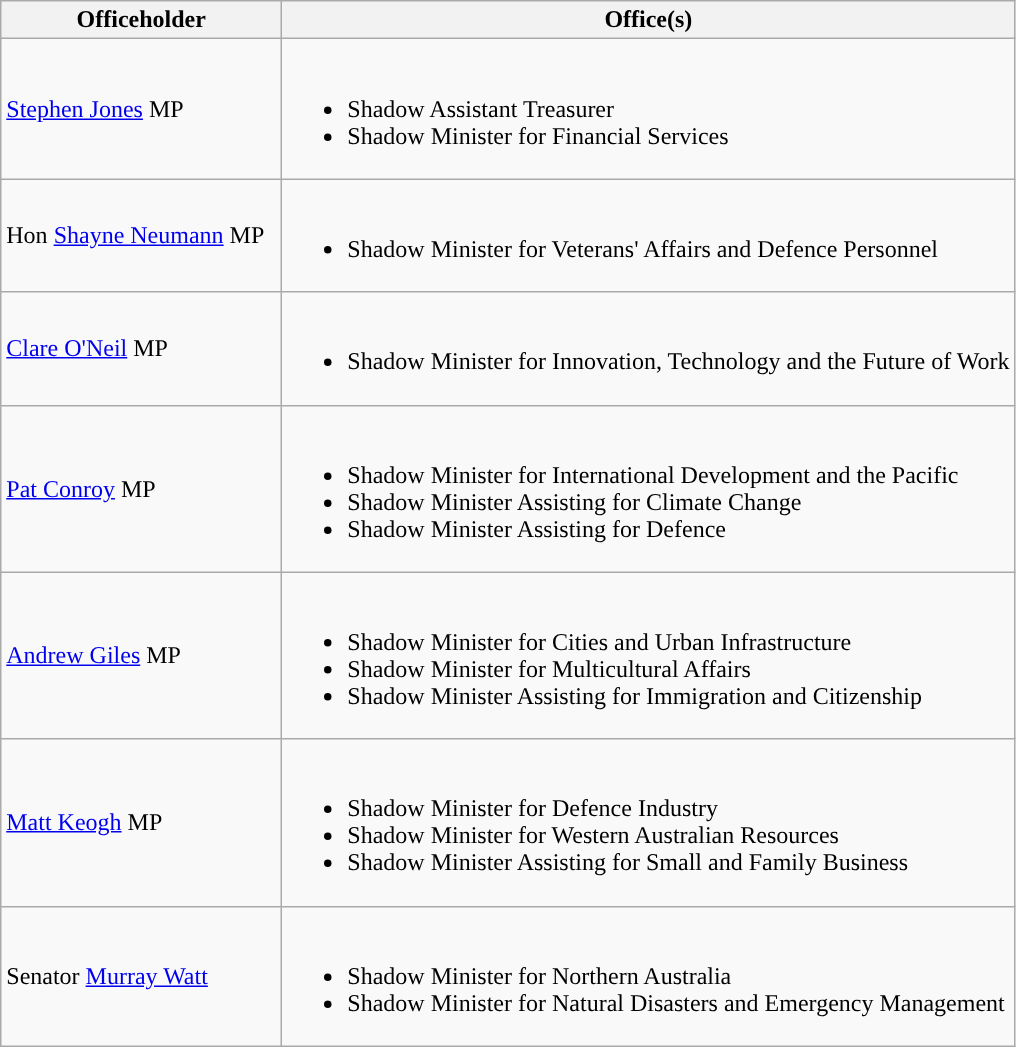<table class="wikitable">
<tr>
<th style="width: 180px;">Officeholder</th>
<th>Office(s)</th>
</tr>
<tr>
<td><a href='#'>Stephen Jones</a> MP</td>
<td><br><ul><li>Shadow Assistant Treasurer</li><li>Shadow Minister for Financial Services</li></ul></td>
</tr>
<tr>
<td>Hon <a href='#'>Shayne Neumann</a> MP</td>
<td><br><ul><li>Shadow Minister for Veterans' Affairs and Defence Personnel</li></ul></td>
</tr>
<tr>
<td><a href='#'>Clare O'Neil</a> MP</td>
<td><br><ul><li>Shadow Minister for Innovation, Technology and the Future of Work</li></ul></td>
</tr>
<tr>
<td><a href='#'>Pat Conroy</a> MP</td>
<td><br><ul><li>Shadow Minister for International Development and the Pacific</li><li>Shadow Minister Assisting for Climate Change</li><li>Shadow Minister Assisting for Defence</li></ul></td>
</tr>
<tr>
<td><a href='#'>Andrew Giles</a> MP</td>
<td><br><ul><li>Shadow Minister for Cities and Urban Infrastructure</li><li>Shadow Minister for Multicultural Affairs</li><li>Shadow Minister Assisting for Immigration and Citizenship</li></ul></td>
</tr>
<tr>
<td><a href='#'>Matt Keogh</a> MP</td>
<td><br><ul><li>Shadow Minister for Defence Industry</li><li>Shadow Minister for Western Australian Resources</li><li>Shadow Minister Assisting for Small and Family Business</li></ul></td>
</tr>
<tr>
<td>Senator <a href='#'>Murray Watt</a></td>
<td><br><ul><li>Shadow Minister for Northern Australia</li><li>Shadow Minister for Natural Disasters and Emergency Management</li></ul></td>
</tr>
</table>
